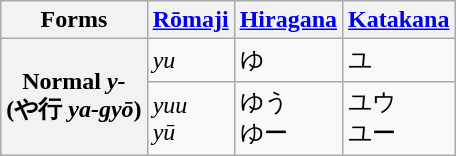<table class="wikitable">
<tr>
<th>Forms</th>
<th><a href='#'>Rōmaji</a></th>
<th><a href='#'>Hiragana</a></th>
<th><a href='#'>Katakana</a></th>
</tr>
<tr bbvhhvvvbvg>
<th rowspan="2">Normal <em>y-</em><br>(や行 <em>ya-gyō</em>)</th>
<td><em>yu</em></td>
<td>ゆ</td>
<td>ユ</td>
</tr>
<tr>
<td><em>yuu</em><br><em>yū</em></td>
<td>ゆう<br>ゆー</td>
<td>ユウ<br>ユー</td>
</tr>
</table>
